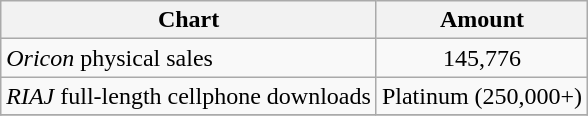<table class="wikitable">
<tr>
<th>Chart</th>
<th>Amount</th>
</tr>
<tr>
<td><em>Oricon</em> physical sales</td>
<td align="center">145,776</td>
</tr>
<tr>
<td><em>RIAJ</em> full-length cellphone downloads</td>
<td align="center">Platinum (250,000+)</td>
</tr>
<tr>
</tr>
</table>
